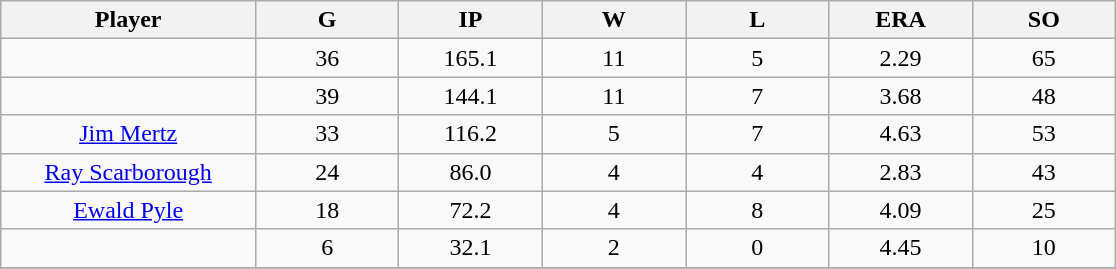<table class="wikitable sortable">
<tr>
<th bgcolor="#DDDDFF" width="16%">Player</th>
<th bgcolor="#DDDDFF" width="9%">G</th>
<th bgcolor="#DDDDFF" width="9%">IP</th>
<th bgcolor="#DDDDFF" width="9%">W</th>
<th bgcolor="#DDDDFF" width="9%">L</th>
<th bgcolor="#DDDDFF" width="9%">ERA</th>
<th bgcolor="#DDDDFF" width="9%">SO</th>
</tr>
<tr align="center">
<td></td>
<td>36</td>
<td>165.1</td>
<td>11</td>
<td>5</td>
<td>2.29</td>
<td>65</td>
</tr>
<tr align="center">
<td></td>
<td>39</td>
<td>144.1</td>
<td>11</td>
<td>7</td>
<td>3.68</td>
<td>48</td>
</tr>
<tr align="center">
<td><a href='#'>Jim Mertz</a></td>
<td>33</td>
<td>116.2</td>
<td>5</td>
<td>7</td>
<td>4.63</td>
<td>53</td>
</tr>
<tr align="center">
<td><a href='#'>Ray Scarborough</a></td>
<td>24</td>
<td>86.0</td>
<td>4</td>
<td>4</td>
<td>2.83</td>
<td>43</td>
</tr>
<tr align="center">
<td><a href='#'>Ewald Pyle</a></td>
<td>18</td>
<td>72.2</td>
<td>4</td>
<td>8</td>
<td>4.09</td>
<td>25</td>
</tr>
<tr align="center">
<td></td>
<td>6</td>
<td>32.1</td>
<td>2</td>
<td>0</td>
<td>4.45</td>
<td>10</td>
</tr>
<tr align="center">
</tr>
</table>
